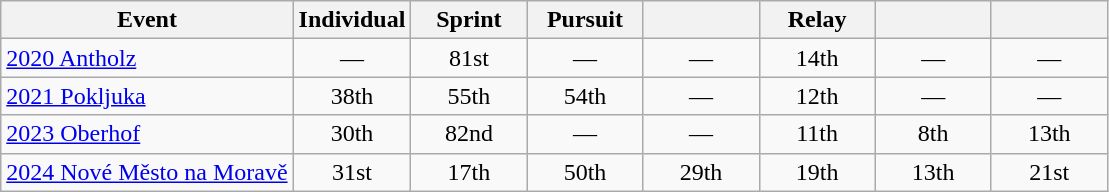<table class="wikitable" style="text-align: center;">
<tr ">
<th>Event</th>
<th style="width:70px;">Individual</th>
<th style="width:70px;">Sprint</th>
<th style="width:70px;">Pursuit</th>
<th style="width:70px;"></th>
<th style="width:70px;">Relay</th>
<th style="width:70px;"></th>
<th style="width:70px;"></th>
</tr>
<tr>
<td align="left"> <a href='#'>2020 Antholz</a></td>
<td>—</td>
<td>81st</td>
<td>—</td>
<td>—</td>
<td>14th</td>
<td>—</td>
<td>—</td>
</tr>
<tr>
<td align="left"> <a href='#'>2021 Pokljuka</a></td>
<td>38th</td>
<td>55th</td>
<td>54th</td>
<td>—</td>
<td>12th</td>
<td>—</td>
<td>—</td>
</tr>
<tr>
<td align=left> <a href='#'>2023 Oberhof</a></td>
<td>30th</td>
<td>82nd</td>
<td>—</td>
<td>—</td>
<td>11th</td>
<td>8th</td>
<td>13th</td>
</tr>
<tr>
<td align=left> <a href='#'>2024 Nové Město na Moravě</a></td>
<td>31st</td>
<td>17th</td>
<td>50th</td>
<td>29th</td>
<td>19th</td>
<td>13th</td>
<td>21st</td>
</tr>
</table>
